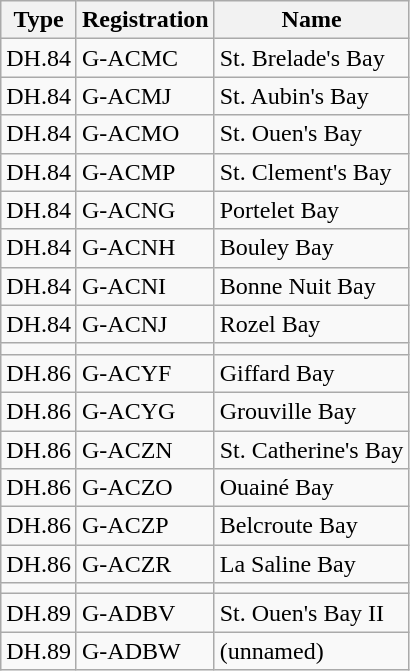<table class="wikitable">
<tr>
<th>Type</th>
<th>Registration</th>
<th>Name</th>
</tr>
<tr>
<td>DH.84</td>
<td>G-ACMC</td>
<td>St. Brelade's Bay</td>
</tr>
<tr>
<td>DH.84</td>
<td>G-ACMJ</td>
<td>St. Aubin's Bay</td>
</tr>
<tr>
<td>DH.84</td>
<td>G-ACMO</td>
<td>St. Ouen's Bay</td>
</tr>
<tr>
<td>DH.84</td>
<td>G-ACMP</td>
<td>St. Clement's Bay</td>
</tr>
<tr>
<td>DH.84</td>
<td>G-ACNG</td>
<td>Portelet Bay</td>
</tr>
<tr>
<td>DH.84</td>
<td>G-ACNH</td>
<td>Bouley Bay</td>
</tr>
<tr>
<td>DH.84</td>
<td>G-ACNI</td>
<td>Bonne Nuit Bay</td>
</tr>
<tr>
<td>DH.84</td>
<td>G-ACNJ</td>
<td>Rozel Bay</td>
</tr>
<tr>
<td></td>
<td></td>
<td></td>
</tr>
<tr>
<td>DH.86</td>
<td>G-ACYF</td>
<td>Giffard Bay</td>
</tr>
<tr>
<td>DH.86</td>
<td>G-ACYG</td>
<td>Grouville Bay</td>
</tr>
<tr>
<td>DH.86</td>
<td>G-ACZN</td>
<td>St. Catherine's Bay</td>
</tr>
<tr>
<td>DH.86</td>
<td>G-ACZO</td>
<td>Ouainé Bay</td>
</tr>
<tr>
<td>DH.86</td>
<td>G-ACZP</td>
<td>Belcroute Bay</td>
</tr>
<tr>
<td>DH.86</td>
<td>G-ACZR</td>
<td>La Saline Bay</td>
</tr>
<tr>
<td></td>
<td></td>
<td></td>
</tr>
<tr>
<td>DH.89</td>
<td>G-ADBV</td>
<td>St. Ouen's Bay II</td>
</tr>
<tr>
<td>DH.89</td>
<td>G-ADBW</td>
<td>(unnamed)</td>
</tr>
</table>
